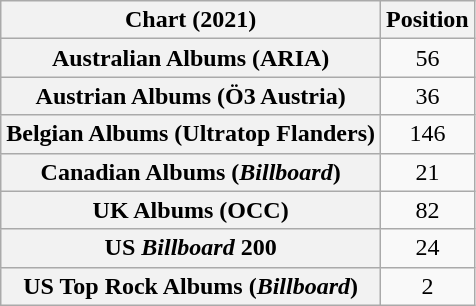<table class="wikitable sortable plainrowheaders" style="text-align:center">
<tr>
<th scope="col">Chart (2021)</th>
<th scope="col">Position</th>
</tr>
<tr>
<th scope="row">Australian Albums (ARIA)</th>
<td>56</td>
</tr>
<tr>
<th scope="row">Austrian Albums (Ö3 Austria)</th>
<td>36</td>
</tr>
<tr>
<th scope="row">Belgian Albums (Ultratop Flanders)</th>
<td>146</td>
</tr>
<tr>
<th scope="row">Canadian Albums (<em>Billboard</em>)</th>
<td>21</td>
</tr>
<tr>
<th scope="row">UK Albums (OCC)</th>
<td>82</td>
</tr>
<tr>
<th scope="row">US <em>Billboard</em> 200</th>
<td>24</td>
</tr>
<tr>
<th scope="row">US Top Rock Albums (<em>Billboard</em>)</th>
<td>2</td>
</tr>
</table>
